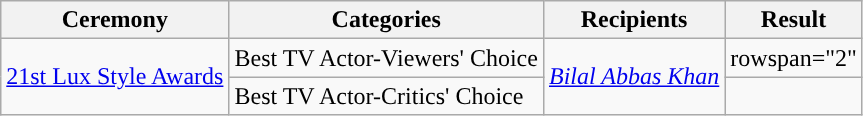<table class="wikitable style">
<tr>
<th>Ceremony</th>
<th>Categories</th>
<th>Recipients</th>
<th>Result</th>
</tr>
<tr>
<td rowspan="7"><a href='#'>21st Lux Style Awards</a></td>
<td>Best TV Actor-Viewers' Choice</td>
<td rowspan="2"><em><a href='#'>Bilal Abbas Khan</a></em></td>
<td>rowspan="2" </td>
</tr>
<tr>
<td>Best TV Actor-Critics' Choice</td>
</tr>
</table>
